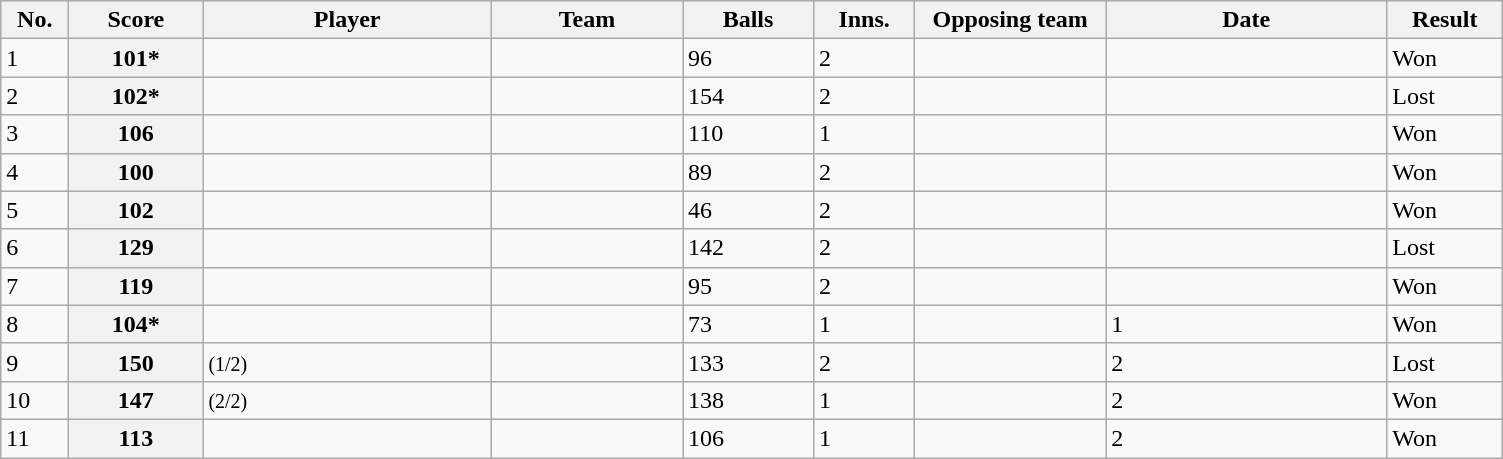<table class="wikitable sortable plainrowheaders" style="font-size:100%">
<tr>
<th scope="col" width="38">No.</th>
<th scope="col" width="82">Score</th>
<th scope="col" width="185">Player</th>
<th scope="col" width="120">Team</th>
<th scope="col" width="80">Balls</th>
<th scope="col" width="60">Inns.</th>
<th scope="col" width="120">Opposing team</th>
<th scope="col" width="180">Date</th>
<th scope="col" width="70">Result</th>
</tr>
<tr>
<td>1</td>
<th scope="row"> 101*</th>
<td></td>
<td></td>
<td>96</td>
<td>2</td>
<td></td>
<td></td>
<td>Won</td>
</tr>
<tr>
<td>2</td>
<th scope="row"> 102*</th>
<td></td>
<td></td>
<td>154</td>
<td>2</td>
<td></td>
<td></td>
<td>Lost</td>
</tr>
<tr>
<td>3</td>
<th scope="row"> 106</th>
<td></td>
<td></td>
<td>110</td>
<td>1</td>
<td></td>
<td></td>
<td>Won</td>
</tr>
<tr>
<td>4</td>
<th scope="row"> 100</th>
<td></td>
<td></td>
<td>89</td>
<td>2</td>
<td></td>
<td></td>
<td>Won</td>
</tr>
<tr>
<td>5</td>
<th scope="row"> 102</th>
<td></td>
<td></td>
<td>46</td>
<td>2</td>
<td></td>
<td></td>
<td>Won</td>
</tr>
<tr>
<td>6</td>
<th scope="row"> 129</th>
<td></td>
<td></td>
<td>142</td>
<td>2</td>
<td></td>
<td></td>
<td>Lost</td>
</tr>
<tr>
<td>7</td>
<th scope="row"> 119</th>
<td></td>
<td></td>
<td>95</td>
<td>2</td>
<td></td>
<td></td>
<td>Won</td>
</tr>
<tr>
<td>8</td>
<th scope="row"> 104*</th>
<td></td>
<td></td>
<td>73</td>
<td>1</td>
<td></td>
<td><span>1</span></td>
<td>Won</td>
</tr>
<tr>
<td>9</td>
<th scope="row"> 150</th>
<td> <small>(1/2)</small></td>
<td></td>
<td>133</td>
<td>2</td>
<td></td>
<td><span>2</span></td>
<td>Lost</td>
</tr>
<tr>
<td>10</td>
<th scope="row"> 147</th>
<td> <small>(2/2)</small></td>
<td></td>
<td>138</td>
<td>1</td>
<td></td>
<td><span>2</span></td>
<td>Won</td>
</tr>
<tr>
<td>11</td>
<th scope="row"> 113</th>
<td></td>
<td></td>
<td>106</td>
<td>1</td>
<td></td>
<td><span>2</span></td>
<td>Won</td>
</tr>
</table>
